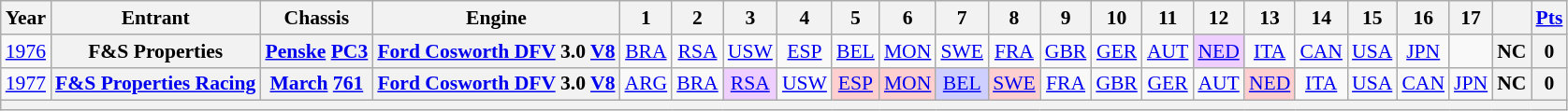<table class="wikitable" style="text-align:center; font-size:90%">
<tr>
<th>Year</th>
<th>Entrant</th>
<th>Chassis</th>
<th>Engine</th>
<th>1</th>
<th>2</th>
<th>3</th>
<th>4</th>
<th>5</th>
<th>6</th>
<th>7</th>
<th>8</th>
<th>9</th>
<th>10</th>
<th>11</th>
<th>12</th>
<th>13</th>
<th>14</th>
<th>15</th>
<th>16</th>
<th>17</th>
<th></th>
<th><a href='#'>Pts</a></th>
</tr>
<tr>
<td><a href='#'>1976</a></td>
<th>F&S Properties</th>
<th><a href='#'>Penske</a> <a href='#'>PC3</a></th>
<th><a href='#'>Ford Cosworth DFV</a> 3.0 <a href='#'>V8</a></th>
<td><a href='#'>BRA</a></td>
<td><a href='#'>RSA</a></td>
<td><a href='#'>USW</a></td>
<td><a href='#'>ESP</a></td>
<td><a href='#'>BEL</a></td>
<td><a href='#'>MON</a></td>
<td><a href='#'>SWE</a></td>
<td><a href='#'>FRA</a></td>
<td><a href='#'>GBR</a></td>
<td><a href='#'>GER</a></td>
<td><a href='#'>AUT</a></td>
<td style="background:#EFCFFF;"><a href='#'>NED</a><br></td>
<td><a href='#'>ITA</a></td>
<td><a href='#'>CAN</a></td>
<td><a href='#'>USA</a></td>
<td><a href='#'>JPN</a></td>
<td></td>
<th>NC</th>
<th>0</th>
</tr>
<tr>
<td><a href='#'>1977</a></td>
<th><a href='#'>F&S Properties Racing</a></th>
<th><a href='#'>March</a> <a href='#'>761</a></th>
<th><a href='#'>Ford Cosworth DFV</a> 3.0 <a href='#'>V8</a></th>
<td><a href='#'>ARG</a></td>
<td><a href='#'>BRA</a></td>
<td style="background:#EFCFFF;"><a href='#'>RSA</a><br></td>
<td><a href='#'>USW</a></td>
<td style="background:#FFCFCF;"><a href='#'>ESP</a><br></td>
<td style="background:#FFCFCF;"><a href='#'>MON</a><br></td>
<td style="background:#CFCFFF;"><a href='#'>BEL</a><br></td>
<td style="background:#FFCFCF;"><a href='#'>SWE</a><br></td>
<td><a href='#'>FRA</a></td>
<td><a href='#'>GBR</a></td>
<td><a href='#'>GER</a></td>
<td><a href='#'>AUT</a></td>
<td style="background:#FFCFCF;"><a href='#'>NED</a><br></td>
<td><a href='#'>ITA</a></td>
<td><a href='#'>USA</a></td>
<td><a href='#'>CAN</a></td>
<td><a href='#'>JPN</a></td>
<th>NC</th>
<th>0</th>
</tr>
<tr>
<th colspan="213"></th>
</tr>
</table>
